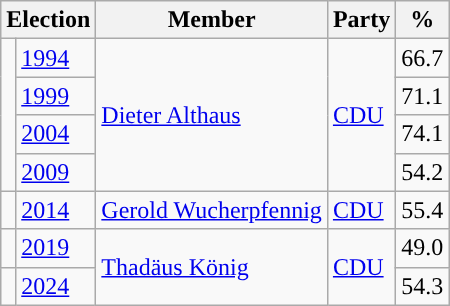<table class=wikitable>
<tr>
<th colspan=2>Election</th>
<th>Member</th>
<th>Party</th>
<th>%</th>
</tr>
<tr>
<td rowspan=4 bgcolor=></td>
<td><a href='#'>1994</a></td>
<td rowspan=4><a href='#'>Dieter Althaus</a></td>
<td rowspan=4><a href='#'>CDU</a></td>
<td align=right>66.7</td>
</tr>
<tr>
<td><a href='#'>1999</a></td>
<td align=right>71.1</td>
</tr>
<tr>
<td><a href='#'>2004</a></td>
<td align=right>74.1</td>
</tr>
<tr>
<td><a href='#'>2009</a></td>
<td align=right>54.2</td>
</tr>
<tr>
<td bgcolor=></td>
<td><a href='#'>2014</a></td>
<td><a href='#'>Gerold Wucherpfennig</a></td>
<td><a href='#'>CDU</a></td>
<td align=right>55.4</td>
</tr>
<tr>
<td bgcolor=></td>
<td><a href='#'>2019</a></td>
<td rowspan="2"><a href='#'>Thadäus König</a></td>
<td rowspan="2"><a href='#'>CDU</a></td>
<td align=right>49.0</td>
</tr>
<tr>
<td></td>
<td><a href='#'>2024</a></td>
<td>54.3</td>
</tr>
</table>
